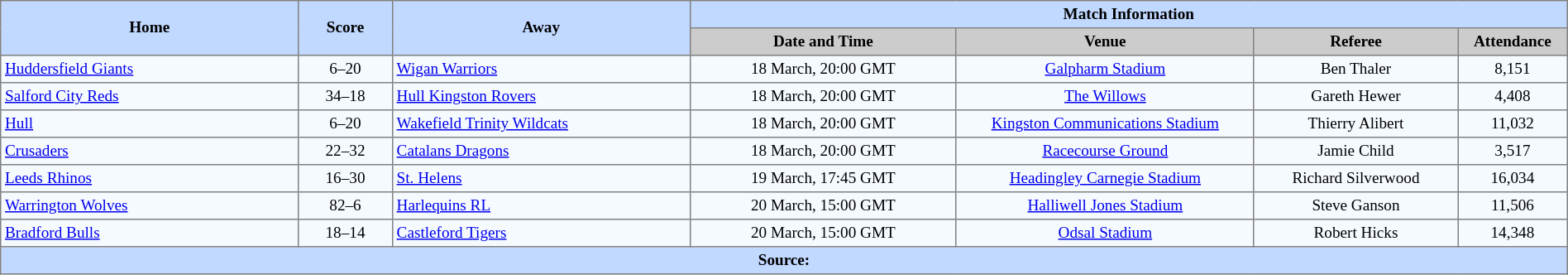<table border="1" cellpadding="3" cellspacing="0" style="border-collapse:collapse; font-size:80%; text-align:center; width:100%;">
<tr style="background:#c1d8ff;">
<th rowspan="2" style="width:19%;">Home</th>
<th rowspan="2" style="width:6%;">Score</th>
<th rowspan="2" style="width:19%;">Away</th>
<th colspan=6>Match Information</th>
</tr>
<tr style="background:#ccc;">
<th width=17%>Date and Time</th>
<th width=19%>Venue</th>
<th width=13%>Referee</th>
<th width=7%>Attendance</th>
</tr>
<tr style="background:#f5faff;">
<td align=left> <a href='#'>Huddersfield Giants</a></td>
<td>6–20</td>
<td align=left> <a href='#'>Wigan Warriors</a></td>
<td>18 March, 20:00 GMT</td>
<td><a href='#'>Galpharm Stadium</a></td>
<td>Ben Thaler</td>
<td>8,151</td>
</tr>
<tr style="background:#f5faff;">
<td align=left> <a href='#'>Salford City Reds</a></td>
<td>34–18</td>
<td align=left> <a href='#'>Hull Kingston Rovers</a></td>
<td>18 March, 20:00 GMT</td>
<td><a href='#'>The Willows</a></td>
<td>Gareth Hewer</td>
<td>4,408</td>
</tr>
<tr style="background:#f5faff;">
<td align=left> <a href='#'>Hull</a></td>
<td>6–20</td>
<td align=left> <a href='#'>Wakefield Trinity Wildcats</a></td>
<td>18 March, 20:00 GMT</td>
<td><a href='#'>Kingston Communications Stadium</a></td>
<td>Thierry Alibert</td>
<td>11,032</td>
</tr>
<tr style="background:#f5faff;">
<td align=left> <a href='#'>Crusaders</a></td>
<td>22–32</td>
<td align=left> <a href='#'>Catalans Dragons</a></td>
<td>18 March, 20:00 GMT</td>
<td><a href='#'>Racecourse Ground</a></td>
<td>Jamie Child</td>
<td>3,517</td>
</tr>
<tr style="background:#f5faff;">
<td align=left> <a href='#'>Leeds Rhinos</a></td>
<td>16–30</td>
<td align=left> <a href='#'>St. Helens</a></td>
<td>19 March, 17:45 GMT</td>
<td><a href='#'>Headingley Carnegie Stadium</a></td>
<td>Richard Silverwood</td>
<td>16,034</td>
</tr>
<tr style="background:#f5faff;">
<td align=left> <a href='#'>Warrington Wolves</a></td>
<td>82–6</td>
<td align=left> <a href='#'>Harlequins RL</a></td>
<td>20 March, 15:00 GMT</td>
<td><a href='#'>Halliwell Jones Stadium</a></td>
<td>Steve Ganson</td>
<td>11,506</td>
</tr>
<tr style="background:#f5faff;">
<td align=left> <a href='#'>Bradford Bulls</a></td>
<td>18–14</td>
<td align=left> <a href='#'>Castleford Tigers</a></td>
<td>20 March, 15:00 GMT</td>
<td><a href='#'>Odsal Stadium</a></td>
<td>Robert Hicks</td>
<td>14,348</td>
</tr>
<tr style="background:#c1d8ff;">
<th colspan=12>Source:</th>
</tr>
</table>
